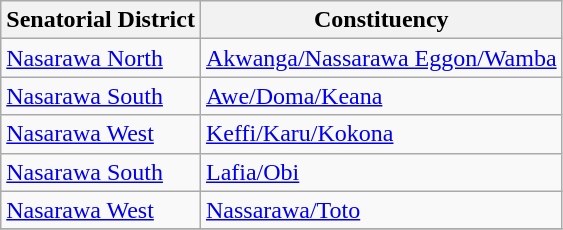<table class="wikitable sortable">
<tr>
<th>Senatorial District</th>
<th>Constituency</th>
</tr>
<tr>
<td><a href='#'>Nasarawa North</a></td>
<td><a href='#'>Akwanga/Nassarawa Eggon/Wamba</a></td>
</tr>
<tr>
<td><a href='#'>Nasarawa South</a></td>
<td><a href='#'>Awe/Doma/Keana</a></td>
</tr>
<tr>
<td><a href='#'>Nasarawa West</a></td>
<td><a href='#'>Keffi/Karu/Kokona</a></td>
</tr>
<tr>
<td><a href='#'>Nasarawa South</a></td>
<td><a href='#'>Lafia/Obi</a></td>
</tr>
<tr>
<td><a href='#'>Nasarawa West</a></td>
<td><a href='#'>Nassarawa/Toto</a></td>
</tr>
<tr>
</tr>
</table>
